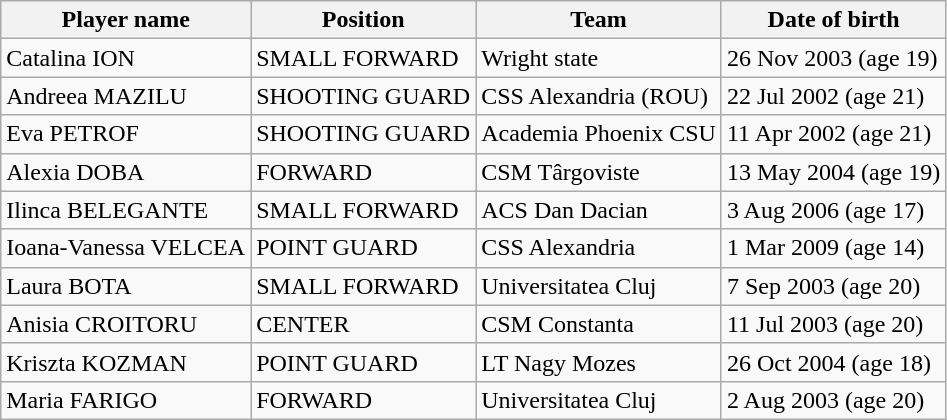<table class="wikitable sortable">
<tr>
<th>Player name</th>
<th>Position</th>
<th>Team</th>
<th>Date of birth</th>
</tr>
<tr>
<td>Catalina ION</td>
<td>SMALL FORWARD</td>
<td>Wright state</td>
<td>26 Nov 2003 (age 19)</td>
</tr>
<tr>
<td>Andreea MAZILU</td>
<td>SHOOTING GUARD</td>
<td>CSS Alexandria (ROU)</td>
<td>22 Jul 2002 (age 21)</td>
</tr>
<tr>
<td>Eva PETROF</td>
<td>SHOOTING GUARD</td>
<td>Academia Phoenix CSU</td>
<td>11 Apr 2002 (age 21)</td>
</tr>
<tr>
<td>Alexia DOBA</td>
<td>FORWARD</td>
<td>CSM Târgoviste</td>
<td>13 May 2004 (age 19)</td>
</tr>
<tr>
<td>Ilinca BELEGANTE</td>
<td>SMALL FORWARD</td>
<td>ACS Dan Dacian</td>
<td>3 Aug 2006 (age 17)</td>
</tr>
<tr>
<td>Ioana-Vanessa VELCEA</td>
<td>POINT GUARD</td>
<td>CSS Alexandria</td>
<td>1 Mar 2009 (age 14)</td>
</tr>
<tr>
<td>Laura BOTA</td>
<td>SMALL FORWARD</td>
<td>Universitatea Cluj</td>
<td>7 Sep 2003 (age 20)</td>
</tr>
<tr>
<td>Anisia CROITORU</td>
<td>CENTER</td>
<td>CSM Constanta</td>
<td>11 Jul 2003 (age 20)</td>
</tr>
<tr>
<td>Kriszta KOZMAN</td>
<td>POINT GUARD</td>
<td>LT Nagy Mozes</td>
<td>26 Oct 2004 (age 18)</td>
</tr>
<tr>
<td>Maria FARIGO</td>
<td>FORWARD</td>
<td>Universitatea Cluj</td>
<td>2 Aug 2003 (age 20)</td>
</tr>
</table>
